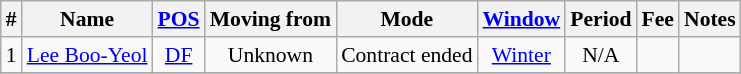<table class="wikitable sortable" style="text-align: center; font-size:90%;">
<tr>
<th>#</th>
<th>Name</th>
<th><a href='#'>POS</a></th>
<th>Moving from</th>
<th>Mode</th>
<th><a href='#'>Window</a></th>
<th>Period</th>
<th>Fee</th>
<th>Notes</th>
</tr>
<tr>
<td>1</td>
<td align=left> <a href='#'>Lee Boo-Yeol</a></td>
<td><a href='#'>DF</a></td>
<td>Unknown</td>
<td>Contract ended</td>
<td><a href='#'>Winter</a></td>
<td>N/A</td>
<td></td>
<td></td>
</tr>
<tr>
</tr>
</table>
